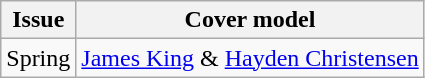<table class="sortable wikitable">
<tr>
<th>Issue</th>
<th>Cover model</th>
</tr>
<tr>
<td>Spring</td>
<td><a href='#'>James King</a> & <a href='#'>Hayden Christensen</a></td>
</tr>
</table>
